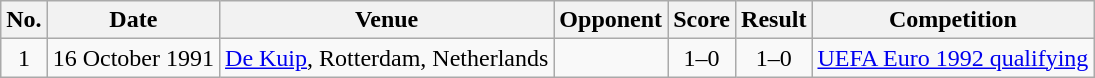<table class="wikitable sortable">
<tr>
<th scope="col">No.</th>
<th scope="col">Date</th>
<th scope="col">Venue</th>
<th scope="col">Opponent</th>
<th scope="col">Score</th>
<th scope="col">Result</th>
<th scope="col">Competition</th>
</tr>
<tr>
<td align="center">1</td>
<td>16 October 1991</td>
<td><a href='#'>De Kuip</a>, Rotterdam, Netherlands</td>
<td></td>
<td align="center">1–0</td>
<td align="center">1–0</td>
<td><a href='#'>UEFA Euro 1992 qualifying</a></td>
</tr>
</table>
